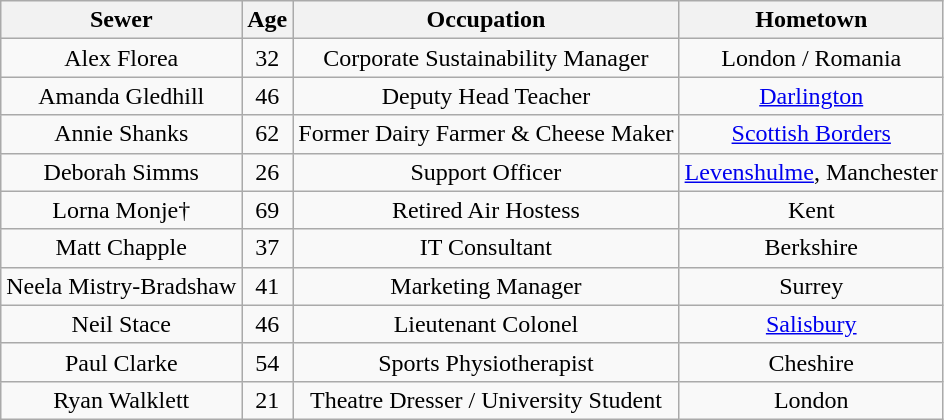<table class="wikitable" style="text-align:center">
<tr>
<th>Sewer</th>
<th>Age</th>
<th>Occupation</th>
<th>Hometown</th>
</tr>
<tr>
<td>Alex Florea</td>
<td>32</td>
<td>Corporate Sustainability Manager</td>
<td>London / Romania</td>
</tr>
<tr>
<td>Amanda Gledhill</td>
<td>46</td>
<td>Deputy Head Teacher</td>
<td><a href='#'>Darlington</a></td>
</tr>
<tr>
<td>Annie Shanks</td>
<td>62</td>
<td>Former Dairy Farmer & Cheese Maker</td>
<td><a href='#'>Scottish Borders</a></td>
</tr>
<tr>
<td>Deborah Simms</td>
<td>26</td>
<td>Support Officer</td>
<td><a href='#'>Levenshulme</a>, Manchester</td>
</tr>
<tr>
<td>Lorna Monje†</td>
<td>69</td>
<td>Retired Air Hostess</td>
<td>Kent</td>
</tr>
<tr>
<td>Matt Chapple</td>
<td>37</td>
<td>IT Consultant</td>
<td>Berkshire</td>
</tr>
<tr>
<td>Neela Mistry-Bradshaw</td>
<td>41</td>
<td>Marketing Manager</td>
<td>Surrey</td>
</tr>
<tr>
<td>Neil Stace</td>
<td>46</td>
<td>Lieutenant Colonel</td>
<td><a href='#'>Salisbury</a></td>
</tr>
<tr>
<td>Paul Clarke</td>
<td>54</td>
<td>Sports Physiotherapist</td>
<td>Cheshire</td>
</tr>
<tr>
<td>Ryan Walklett</td>
<td>21</td>
<td>Theatre Dresser / University Student</td>
<td>London</td>
</tr>
</table>
